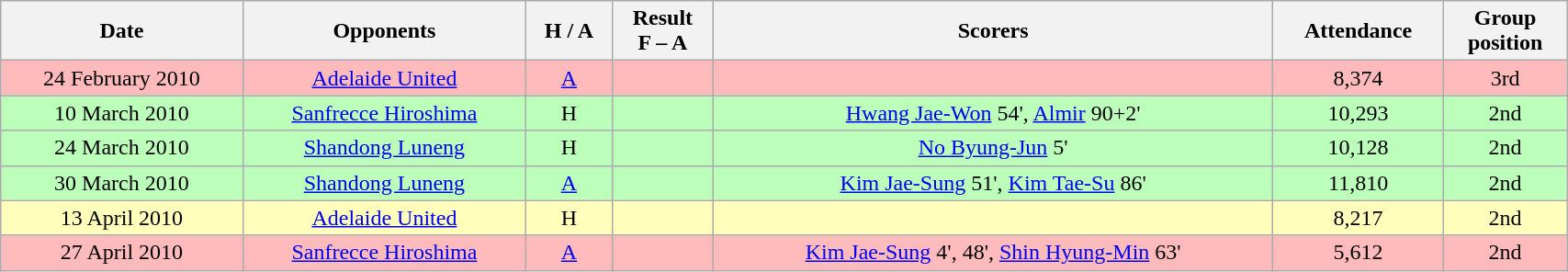<table class="wikitable" style="text-align:center; width:90%">
<tr>
<th>Date</th>
<th>Opponents</th>
<th>H / A</th>
<th>Result<br>F – A</th>
<th>Scorers</th>
<th>Attendance</th>
<th>Group<br>position</th>
</tr>
<tr bgcolor="#ffbbbb">
<td>24 February 2010</td>
<td> <a href='#'>Adelaide United</a></td>
<td><a href='#'>A</a></td>
<td></td>
<td></td>
<td>8,374</td>
<td>3rd</td>
</tr>
<tr bgcolor="#bbffbb">
<td>10 March 2010</td>
<td> <a href='#'>Sanfrecce Hiroshima</a></td>
<td>H</td>
<td></td>
<td><a href='#'>Hwang Jae-Won</a> 54', <a href='#'>Almir</a> 90+2'</td>
<td>10,293</td>
<td>2nd</td>
</tr>
<tr bgcolor="#bbffbb">
<td>24 March 2010</td>
<td> <a href='#'>Shandong Luneng</a></td>
<td>H</td>
<td></td>
<td><a href='#'>No Byung-Jun</a> 5'</td>
<td>10,128</td>
<td>2nd</td>
</tr>
<tr bgcolor="#bbffbb">
<td>30 March 2010</td>
<td> <a href='#'>Shandong Luneng</a></td>
<td><a href='#'>A</a></td>
<td></td>
<td><a href='#'>Kim Jae-Sung</a> 51', <a href='#'>Kim Tae-Su</a> 86'</td>
<td>11,810</td>
<td>2nd</td>
</tr>
<tr bgcolor="#ffffbb">
<td>13 April 2010</td>
<td> <a href='#'>Adelaide United</a></td>
<td>H</td>
<td></td>
<td></td>
<td>8,217</td>
<td>2nd</td>
</tr>
<tr bgcolor="#ffbbbb">
<td>27 April 2010</td>
<td> <a href='#'>Sanfrecce Hiroshima</a></td>
<td><a href='#'>A</a></td>
<td></td>
<td><a href='#'>Kim Jae-Sung</a> 4', 48', <a href='#'>Shin Hyung-Min</a> 63'</td>
<td>5,612</td>
<td>2nd</td>
</tr>
</table>
